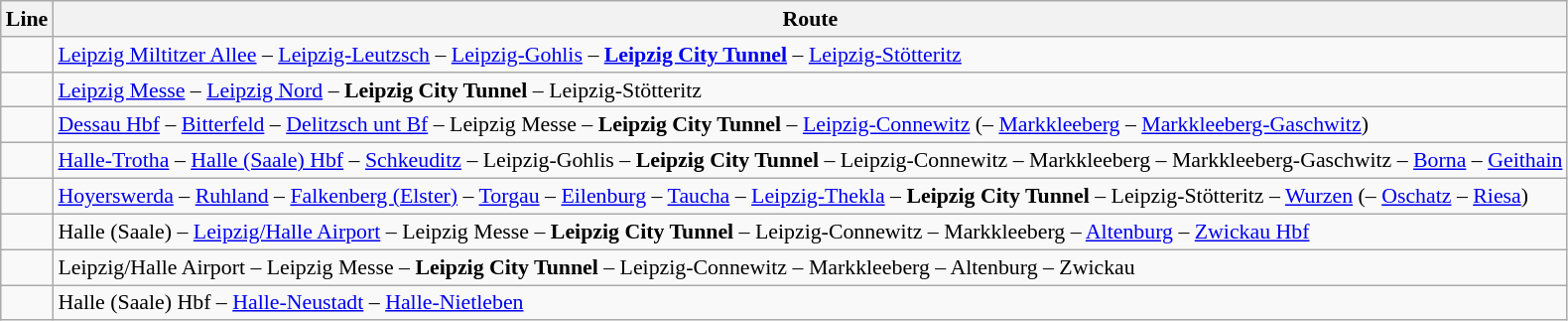<table class="wikitable" style="font-size:91%">
<tr class="hintergrundfarbe5">
<th>Line</th>
<th>Route</th>
</tr>
<tr>
<td style="font-size:111%"></td>
<td><a href='#'>Leipzig Miltitzer Allee</a> – <a href='#'>Leipzig-Leutzsch</a> – <a href='#'>Leipzig-Gohlis</a> – <strong><a href='#'>Leipzig City Tunnel</a></strong> – <a href='#'>Leipzig-Stötteritz</a></td>
</tr>
<tr>
<td style="font-size:111%"></td>
<td><a href='#'>Leipzig Messe</a> – <a href='#'>Leipzig Nord</a> – <strong>Leipzig City Tunnel</strong> – Leipzig-Stötteritz</td>
</tr>
<tr>
<td style="font-size:111%"></td>
<td><a href='#'>Dessau Hbf</a> – <a href='#'>Bitterfeld</a> – <a href='#'>Delitzsch unt Bf</a> – Leipzig Messe – <strong>Leipzig City Tunnel</strong> – <a href='#'>Leipzig-Connewitz</a> (– <a href='#'>Markkleeberg</a> – <a href='#'>Markkleeberg-Gaschwitz</a>)</td>
</tr>
<tr>
<td style="font-size:111%"></td>
<td><a href='#'>Halle-Trotha</a> – <a href='#'>Halle (Saale) Hbf</a> – <a href='#'>Schkeuditz</a> – Leipzig-Gohlis – <strong>Leipzig City Tunnel</strong> – Leipzig-Connewitz – Markkleeberg – Markkleeberg-Gaschwitz – <a href='#'>Borna</a> – <a href='#'>Geithain</a></td>
</tr>
<tr>
<td style="font-size:111%"></td>
<td><a href='#'>Hoyerswerda</a> – <a href='#'>Ruhland</a> – <a href='#'>Falkenberg (Elster)</a> – <a href='#'>Torgau</a> – <a href='#'>Eilenburg</a> – <a href='#'>Taucha</a> – <a href='#'>Leipzig-Thekla</a> – <strong>Leipzig City Tunnel</strong> – Leipzig-Stötteritz – <a href='#'>Wurzen</a> (– <a href='#'>Oschatz</a> – <a href='#'>Riesa</a>)</td>
</tr>
<tr>
<td style="font-size:111%"></td>
<td>Halle (Saale) – <a href='#'>Leipzig/Halle Airport</a> – Leipzig Messe – <strong>Leipzig City Tunnel</strong> – Leipzig-Connewitz – Markkleeberg – <a href='#'>Altenburg</a> – <a href='#'>Zwickau Hbf</a></td>
</tr>
<tr>
<td style="font-size:111%"></td>
<td>Leipzig/Halle Airport – Leipzig Messe – <strong>Leipzig City Tunnel</strong> – Leipzig-Connewitz – Markkleeberg – Altenburg – Zwickau</td>
</tr>
<tr>
<td style="font-size:111%"></td>
<td>Halle (Saale) Hbf – <a href='#'>Halle-Neustadt</a> – <a href='#'>Halle-Nietleben</a></td>
</tr>
</table>
